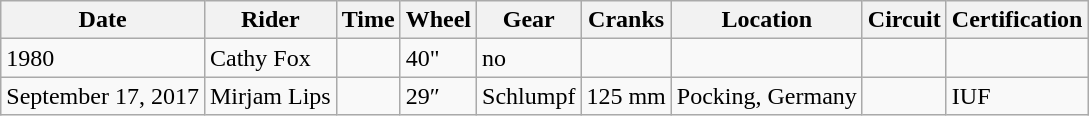<table class="wikitable">
<tr>
<th>Date</th>
<th>Rider</th>
<th>Time</th>
<th>Wheel</th>
<th>Gear</th>
<th>Cranks</th>
<th>Location</th>
<th>Circuit</th>
<th>Certification</th>
</tr>
<tr>
<td>1980</td>
<td> Cathy Fox</td>
<td></td>
<td>40"</td>
<td>no</td>
<td></td>
<td></td>
<td></td>
<td></td>
</tr>
<tr>
<td>September 17, 2017</td>
<td> Mirjam Lips</td>
<td></td>
<td>29″</td>
<td>Schlumpf</td>
<td>125 mm</td>
<td>Pocking, Germany</td>
<td></td>
<td>IUF</td>
</tr>
</table>
